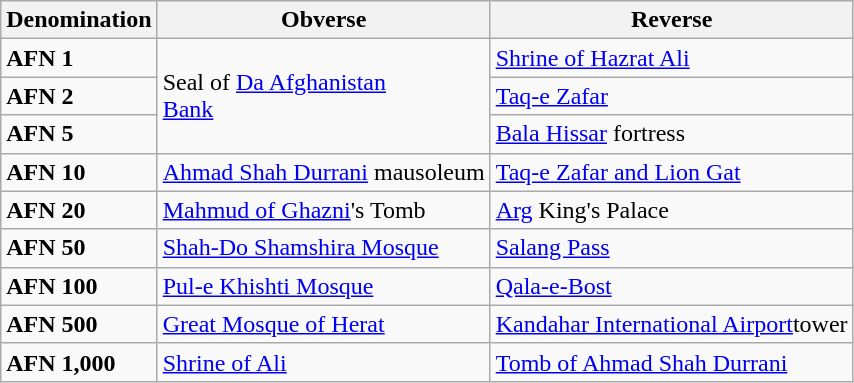<table class="wikitable">
<tr>
<th>Denomination</th>
<th>Obverse</th>
<th>Reverse</th>
</tr>
<tr>
<td><strong>AFN 1</strong></td>
<td rowspan="3">Seal of <a href='#'>Da Afghanistan</a><br><a href='#'>Bank</a></td>
<td><a href='#'>Shrine of Hazrat Ali</a></td>
</tr>
<tr>
<td><strong>AFN 2</strong></td>
<td><a href='#'>Taq-e Zafar</a></td>
</tr>
<tr>
<td><strong>AFN 5</strong></td>
<td><a href='#'>Bala Hissar</a> fortress</td>
</tr>
<tr>
<td><strong>AFN 10</strong></td>
<td><a href='#'>Ahmad Shah Durrani</a> mausoleum</td>
<td><a href='#'>Taq-e Zafar and Lion Gat</a></td>
</tr>
<tr>
<td><strong>AFN 20</strong></td>
<td><a href='#'>Mahmud of Ghazni</a>'s Tomb</td>
<td><a href='#'>Arg</a> King's Palace</td>
</tr>
<tr>
<td><strong>AFN 50</strong></td>
<td><a href='#'>Shah-Do Shamshira Mosque</a></td>
<td><a href='#'>Salang Pass</a></td>
</tr>
<tr>
<td><strong>AFN 100</strong></td>
<td><a href='#'>Pul-e Khishti Mosque</a></td>
<td><a href='#'>Qala-e-Bost</a></td>
</tr>
<tr>
<td><strong>AFN 500</strong></td>
<td><a href='#'>Great Mosque of Herat</a></td>
<td><a href='#'>Kandahar International Airport</a>tower</td>
</tr>
<tr>
<td><strong>AFN 1,000</strong></td>
<td><a href='#'>Shrine of Ali</a></td>
<td><a href='#'>Tomb of Ahmad Shah Durrani</a></td>
</tr>
</table>
